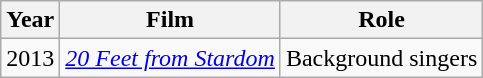<table class="wikitable">
<tr>
<th>Year</th>
<th>Film</th>
<th>Role</th>
</tr>
<tr>
<td>2013</td>
<td><em><a href='#'>20 Feet from Stardom</a></em></td>
<td>Background singers</td>
</tr>
</table>
